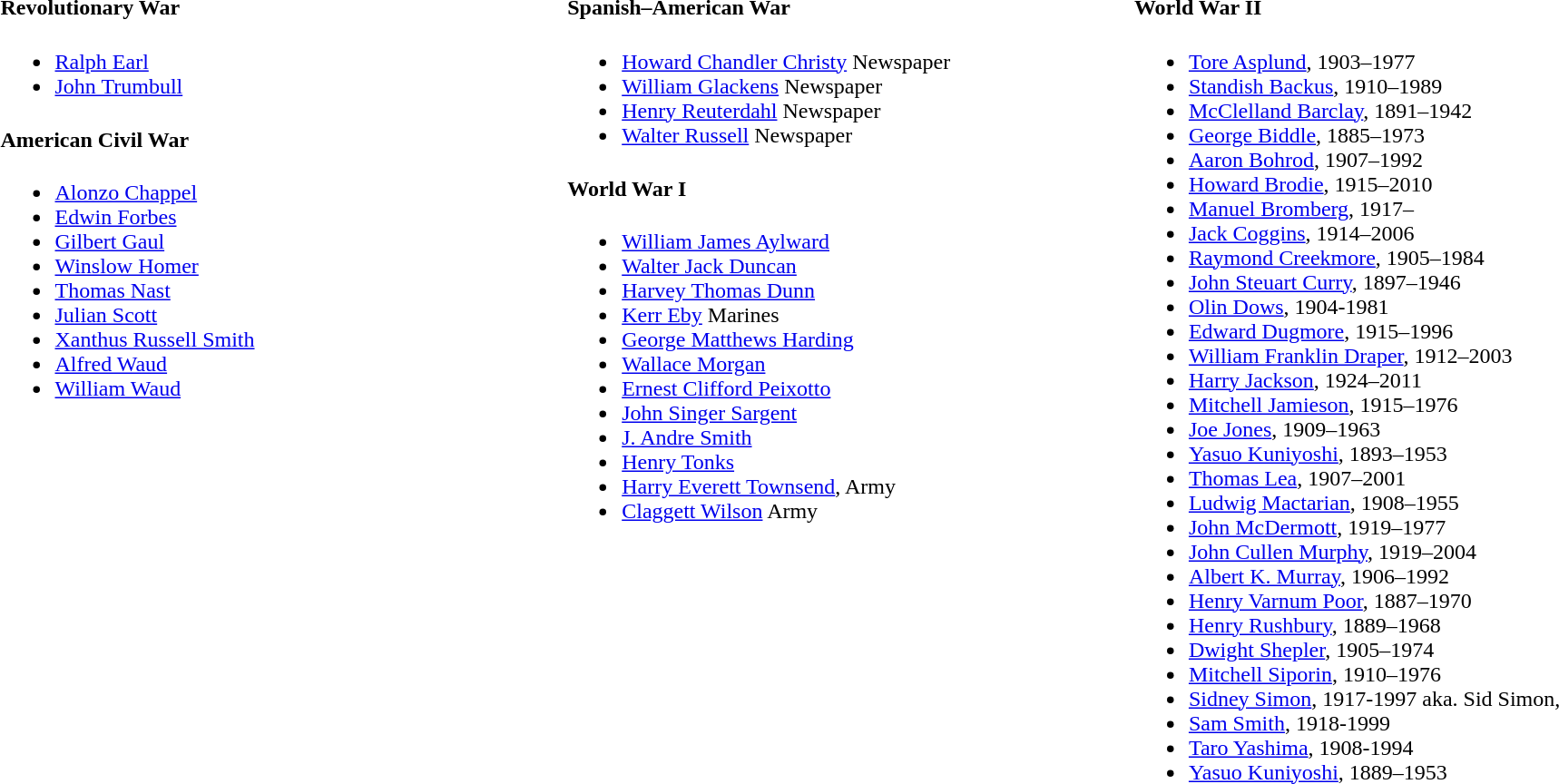<table style="width:100%;">
<tr>
<td style="width:33%; vertical-align:top;"><br><h4>Revolutionary War</h4><ul><li><a href='#'>Ralph Earl</a></li><li><a href='#'>John Trumbull</a></li></ul><h4>American Civil War</h4><ul><li><a href='#'>Alonzo Chappel</a></li><li><a href='#'>Edwin Forbes</a></li><li><a href='#'>Gilbert Gaul</a></li><li><a href='#'>Winslow Homer</a></li><li><a href='#'>Thomas Nast</a></li><li><a href='#'>Julian Scott</a></li><li><a href='#'>Xanthus Russell Smith</a></li><li><a href='#'>Alfred Waud</a></li><li><a href='#'>William Waud</a></li></ul></td>
<td style="width:33%; vertical-align:top;"><br><h4>Spanish–American War</h4><ul><li><a href='#'>Howard Chandler Christy</a> Newspaper</li><li><a href='#'>William Glackens</a> Newspaper</li><li><a href='#'>Henry Reuterdahl</a> Newspaper</li><li><a href='#'>Walter Russell</a> Newspaper</li></ul><h4>World War I</h4><ul><li><a href='#'>William James Aylward</a></li><li><a href='#'>Walter Jack Duncan</a></li><li><a href='#'>Harvey Thomas Dunn</a></li><li><a href='#'>Kerr Eby</a> Marines</li><li><a href='#'>George Matthews Harding</a></li><li><a href='#'>Wallace Morgan</a></li><li><a href='#'>Ernest Clifford Peixotto</a></li><li><a href='#'>John Singer Sargent</a></li><li><a href='#'>J. Andre Smith</a></li><li><a href='#'>Henry Tonks</a></li><li><a href='#'>Harry Everett Townsend</a>, Army</li><li><a href='#'>Claggett Wilson</a> Army</li></ul></td>
<td style="width:34%; vertical-align:top;"><br><h4>World War II</h4><ul><li><a href='#'>Tore Asplund</a>, 1903–1977</li><li><a href='#'>Standish Backus</a>, 1910–1989</li><li><a href='#'>McClelland Barclay</a>, 1891–1942</li><li><a href='#'>George Biddle</a>, 1885–1973</li><li><a href='#'>Aaron Bohrod</a>, 1907–1992</li><li><a href='#'>Howard Brodie</a>, 1915–2010</li><li><a href='#'>Manuel Bromberg</a>, 1917–</li><li><a href='#'>Jack Coggins</a>, 1914–2006</li><li><a href='#'>Raymond Creekmore</a>, 1905–1984</li><li><a href='#'>John Steuart Curry</a>, 1897–1946</li><li><a href='#'>Olin Dows</a>, 1904-1981</li><li><a href='#'>Edward Dugmore</a>, 1915–1996</li><li><a href='#'>William Franklin Draper</a>, 1912–2003</li><li><a href='#'>Harry Jackson</a>, 1924–2011</li><li><a href='#'>Mitchell Jamieson</a>, 1915–1976</li><li><a href='#'>Joe Jones</a>, 1909–1963</li><li><a href='#'>Yasuo Kuniyoshi</a>, 1893–1953</li><li><a href='#'>Thomas Lea</a>, 1907–2001</li><li><a href='#'>Ludwig Mactarian</a>, 1908–1955</li><li><a href='#'>John McDermott</a>, 1919–1977</li><li><a href='#'>John Cullen Murphy</a>, 1919–2004</li><li><a href='#'>Albert K. Murray</a>, 1906–1992</li><li><a href='#'>Henry Varnum Poor</a>, 1887–1970</li><li><a href='#'>Henry Rushbury</a>, 1889–1968</li><li><a href='#'>Dwight Shepler</a>, 1905–1974</li><li><a href='#'>Mitchell Siporin</a>, 1910–1976</li><li><a href='#'>Sidney Simon</a>, 1917-1997 aka. Sid Simon,</li><li><a href='#'>Sam Smith</a>, 1918-1999</li><li><a href='#'>Taro Yashima</a>, 1908-1994</li><li><a href='#'>Yasuo Kuniyoshi</a>, 1889–1953</li></ul></td>
</tr>
</table>
